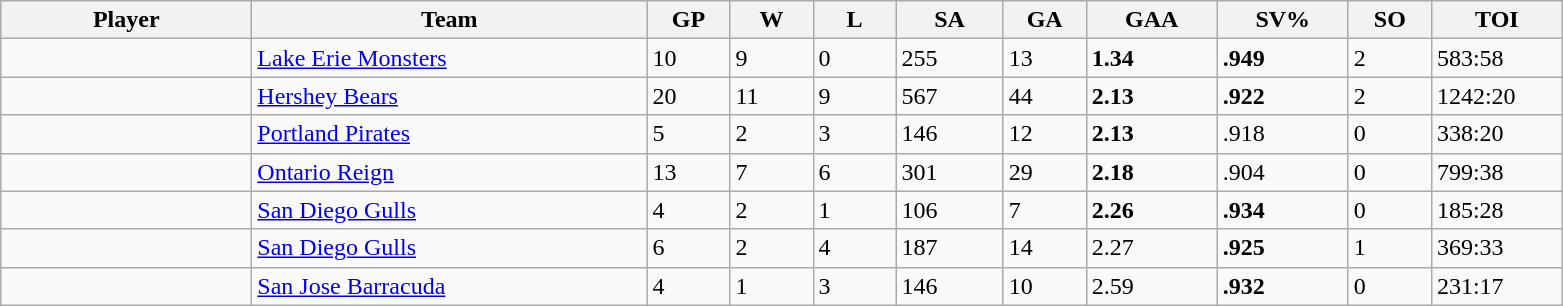<table class="wikitable sortable">
<tr>
<th style="width:10em">Player</th>
<th style="width:16em">Team</th>
<th style="width:3em">GP</th>
<th style="width:3em">W</th>
<th style="width:3em">L</th>
<th style="width:4em">SA</th>
<th style="width:3em">GA</th>
<th style="width:5em">GAA</th>
<th style="width:5em">SV%</th>
<th style="width:3em">SO</th>
<th style="width:5em">TOI</th>
</tr>
<tr>
<td></td>
<td><a href='#'>Lake Erie Monsters</a></td>
<td>10</td>
<td>9</td>
<td>0</td>
<td>255</td>
<td>13</td>
<td><strong>1.34</strong></td>
<td><strong>.949</strong></td>
<td>2</td>
<td>583:58</td>
</tr>
<tr>
<td></td>
<td><a href='#'>Hershey Bears</a></td>
<td>20</td>
<td>11</td>
<td>9</td>
<td>567</td>
<td>44</td>
<td><strong>2.13</strong></td>
<td><strong>.922</strong></td>
<td>2</td>
<td>1242:20</td>
</tr>
<tr>
<td></td>
<td><a href='#'>Portland Pirates</a></td>
<td>5</td>
<td>2</td>
<td>3</td>
<td>146</td>
<td>12</td>
<td><strong>2.13</strong></td>
<td>.918</td>
<td>0</td>
<td>338:20</td>
</tr>
<tr>
<td></td>
<td><a href='#'>Ontario Reign</a></td>
<td>13</td>
<td>7</td>
<td>6</td>
<td>301</td>
<td>29</td>
<td><strong>2.18</strong></td>
<td>.904</td>
<td>0</td>
<td>799:38</td>
</tr>
<tr>
<td></td>
<td><a href='#'>San Diego Gulls</a></td>
<td>4</td>
<td>2</td>
<td>1</td>
<td>106</td>
<td>7</td>
<td><strong>2.26</strong></td>
<td><strong>.934</strong></td>
<td>0</td>
<td>185:28</td>
</tr>
<tr>
<td></td>
<td><a href='#'>San Diego Gulls</a></td>
<td>6</td>
<td>2</td>
<td>4</td>
<td>187</td>
<td>14</td>
<td>2.27</td>
<td><strong>.925</strong></td>
<td>1</td>
<td>369:33</td>
</tr>
<tr>
<td></td>
<td><a href='#'>San Jose Barracuda</a></td>
<td>4</td>
<td>1</td>
<td>3</td>
<td>146</td>
<td>10</td>
<td>2.59</td>
<td><strong>.932</strong></td>
<td>0</td>
<td>231:17</td>
</tr>
</table>
